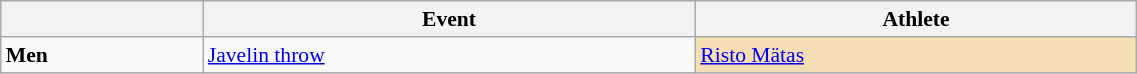<table class=wikitable style="font-size:90%" width=60%>
<tr>
<th></th>
<th>Event</th>
<th>Athlete</th>
</tr>
<tr>
<td><strong>Men</strong></td>
<td><a href='#'>Javelin throw</a></td>
<td bgcolor="wheat"><a href='#'>Risto Mätas</a></td>
</tr>
</table>
